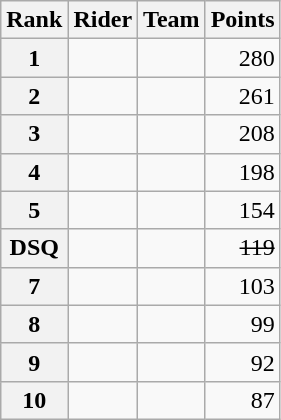<table class="wikitable">
<tr>
<th scope="col">Rank</th>
<th scope="col">Rider</th>
<th scope="col">Team</th>
<th scope="col">Points</th>
</tr>
<tr>
<th scope="row">1</th>
<td> </td>
<td></td>
<td style="text-align:right;">280</td>
</tr>
<tr>
<th scope="row">2</th>
<td></td>
<td></td>
<td style="text-align:right;">261</td>
</tr>
<tr>
<th scope="row">3</th>
<td></td>
<td></td>
<td style="text-align:right;">208</td>
</tr>
<tr>
<th scope="row">4</th>
<td></td>
<td></td>
<td style="text-align:right;">198</td>
</tr>
<tr>
<th scope="row">5</th>
<td></td>
<td></td>
<td style="text-align:right;">154</td>
</tr>
<tr>
<th scope="row">DSQ</th>
<td><s></s></td>
<td><s></s></td>
<td style="text-align:right;"><s>119</s></td>
</tr>
<tr>
<th scope="row">7</th>
<td></td>
<td></td>
<td style="text-align:right;">103</td>
</tr>
<tr>
<th scope="row">8</th>
<td></td>
<td></td>
<td style="text-align:right;">99</td>
</tr>
<tr>
<th scope="row">9</th>
<td></td>
<td></td>
<td style="text-align:right;">92</td>
</tr>
<tr>
<th scope="row">10</th>
<td></td>
<td></td>
<td style="text-align:right;">87</td>
</tr>
</table>
